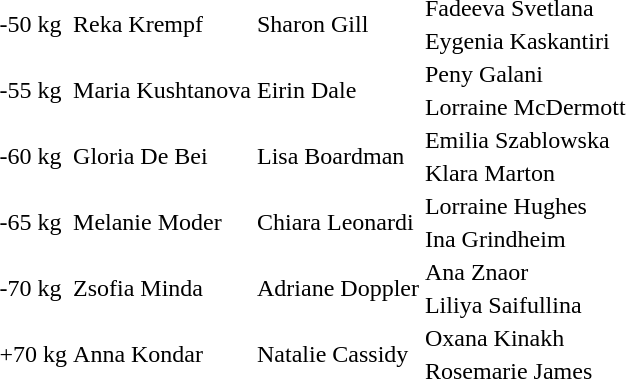<table>
<tr>
<td rowspan=2>-50 kg<br></td>
<td rowspan=2>Reka Krempf </td>
<td rowspan=2>Sharon Gill </td>
<td>Fadeeva Svetlana </td>
</tr>
<tr>
<td>Eygenia Kaskantiri </td>
</tr>
<tr>
<td rowspan=2>-55 kg<br></td>
<td rowspan=2>Maria Kushtanova </td>
<td rowspan=2>Eirin Dale </td>
<td>Peny Galani </td>
</tr>
<tr>
<td>Lorraine McDermott </td>
</tr>
<tr>
<td rowspan=2>-60 kg<br></td>
<td rowspan=2>Gloria De Bei </td>
<td rowspan=2>Lisa Boardman </td>
<td>Emilia Szablowska </td>
</tr>
<tr>
<td>Klara Marton </td>
</tr>
<tr>
<td rowspan=2>-65 kg<br></td>
<td rowspan=2>Melanie Moder </td>
<td rowspan=2>Chiara Leonardi </td>
<td>Lorraine Hughes </td>
</tr>
<tr>
<td>Ina Grindheim </td>
</tr>
<tr>
<td rowspan=2>-70 kg<br></td>
<td rowspan=2>Zsofia Minda </td>
<td rowspan=2>Adriane Doppler </td>
<td>Ana Znaor </td>
</tr>
<tr>
<td>Liliya Saifullina </td>
</tr>
<tr>
<td rowspan=2>+70 kg<br></td>
<td rowspan=2>Anna Kondar </td>
<td rowspan=2>Natalie Cassidy </td>
<td>Oxana Kinakh </td>
</tr>
<tr>
<td>Rosemarie James </td>
</tr>
<tr>
</tr>
</table>
